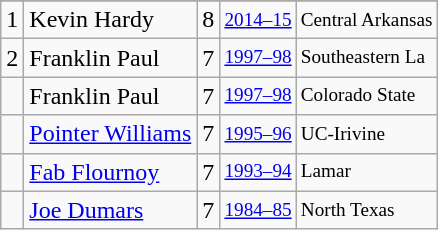<table class="wikitable">
<tr>
</tr>
<tr>
<td>1</td>
<td>Kevin Hardy</td>
<td>8</td>
<td style="font-size:80%;"><a href='#'>2014–15</a></td>
<td style="font-size:80%;">Central Arkansas</td>
</tr>
<tr>
<td>2</td>
<td>Franklin Paul</td>
<td>7</td>
<td style="font-size:80%;"><a href='#'>1997–98</a></td>
<td style="font-size:80%;">Southeastern La</td>
</tr>
<tr>
<td></td>
<td>Franklin Paul</td>
<td>7</td>
<td style="font-size:80%;"><a href='#'>1997–98</a></td>
<td style="font-size:80%;">Colorado State</td>
</tr>
<tr>
<td></td>
<td><a href='#'>Pointer Williams</a></td>
<td>7</td>
<td style="font-size:80%;"><a href='#'>1995–96</a></td>
<td style="font-size:80%;">UC-Irivine</td>
</tr>
<tr>
<td></td>
<td><a href='#'>Fab Flournoy</a></td>
<td>7</td>
<td style="font-size:80%;"><a href='#'>1993–94</a></td>
<td style="font-size:80%;">Lamar</td>
</tr>
<tr>
<td></td>
<td><a href='#'>Joe Dumars</a></td>
<td>7</td>
<td style="font-size:80%;"><a href='#'>1984–85</a></td>
<td style="font-size:80%;">North Texas</td>
</tr>
</table>
